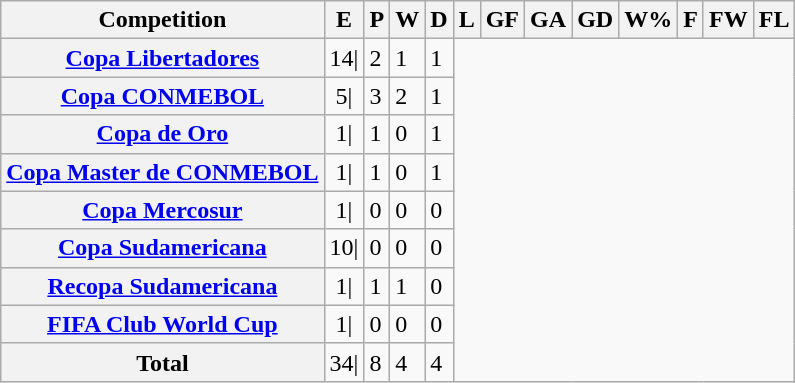<table class="sortable plainrowheaders wikitable">
<tr>
<th scope="col">Competition</th>
<th scope="col">E</th>
<th scope="col">P</th>
<th scope="col">W</th>
<th scope="col">D</th>
<th scope="col">L</th>
<th scope="col">GF</th>
<th scope="col">GA</th>
<th scope="col">GD</th>
<th scope="col">W%</th>
<th scope="col">F</th>
<th scope="col">FW</th>
<th scope="col">FL</th>
</tr>
<tr>
<th scope="row"><a href='#'>Copa Libertadores</a></th>
<td align=center>14|</td>
<td>2</td>
<td>1</td>
<td>1</td>
</tr>
<tr>
<th scope="row"><a href='#'>Copa CONMEBOL</a></th>
<td align=center>5|</td>
<td>3</td>
<td>2</td>
<td>1</td>
</tr>
<tr>
<th scope="row"><a href='#'>Copa de Oro</a></th>
<td align=center>1|</td>
<td>1</td>
<td>0</td>
<td>1</td>
</tr>
<tr>
<th scope="row"><a href='#'>Copa Master de CONMEBOL</a></th>
<td align=center>1|</td>
<td>1</td>
<td>0</td>
<td>1</td>
</tr>
<tr>
<th scope="row"><a href='#'>Copa Mercosur</a></th>
<td align=center>1|</td>
<td>0</td>
<td>0</td>
<td>0</td>
</tr>
<tr>
<th scope="row"><a href='#'>Copa Sudamericana</a></th>
<td align=center>10|</td>
<td>0</td>
<td>0</td>
<td>0</td>
</tr>
<tr>
<th scope="row"><a href='#'>Recopa Sudamericana</a></th>
<td align=center>1|</td>
<td>1</td>
<td>1</td>
<td>0</td>
</tr>
<tr>
<th scope="row"><a href='#'>FIFA Club World Cup</a></th>
<td align=center>1|</td>
<td>0</td>
<td>0</td>
<td>0</td>
</tr>
<tr class="sortbottom">
<th>Total</th>
<td align=center>34|</td>
<td>8</td>
<td>4</td>
<td>4</td>
</tr>
</table>
